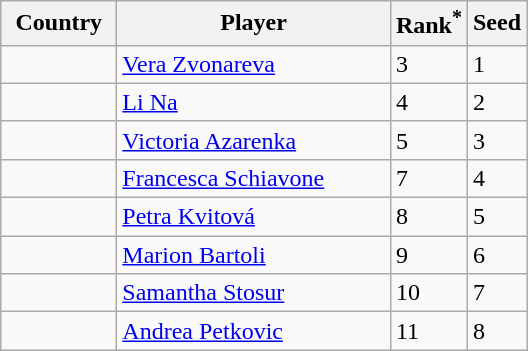<table class="wikitable" border="1">
<tr>
<th width="70">Country</th>
<th width="175">Player</th>
<th>Rank<sup>*</sup></th>
<th>Seed</th>
</tr>
<tr>
<td></td>
<td><a href='#'>Vera Zvonareva</a></td>
<td>3</td>
<td>1</td>
</tr>
<tr>
<td></td>
<td><a href='#'>Li Na</a></td>
<td>4</td>
<td>2</td>
</tr>
<tr>
<td></td>
<td><a href='#'>Victoria Azarenka</a></td>
<td>5</td>
<td>3</td>
</tr>
<tr>
<td></td>
<td><a href='#'>Francesca Schiavone</a></td>
<td>7</td>
<td>4</td>
</tr>
<tr>
<td></td>
<td><a href='#'>Petra Kvitová</a></td>
<td>8</td>
<td>5</td>
</tr>
<tr>
<td></td>
<td><a href='#'>Marion Bartoli</a></td>
<td>9</td>
<td>6</td>
</tr>
<tr>
<td></td>
<td><a href='#'>Samantha Stosur</a></td>
<td>10</td>
<td>7</td>
</tr>
<tr>
<td></td>
<td><a href='#'>Andrea Petkovic</a></td>
<td>11</td>
<td>8</td>
</tr>
</table>
